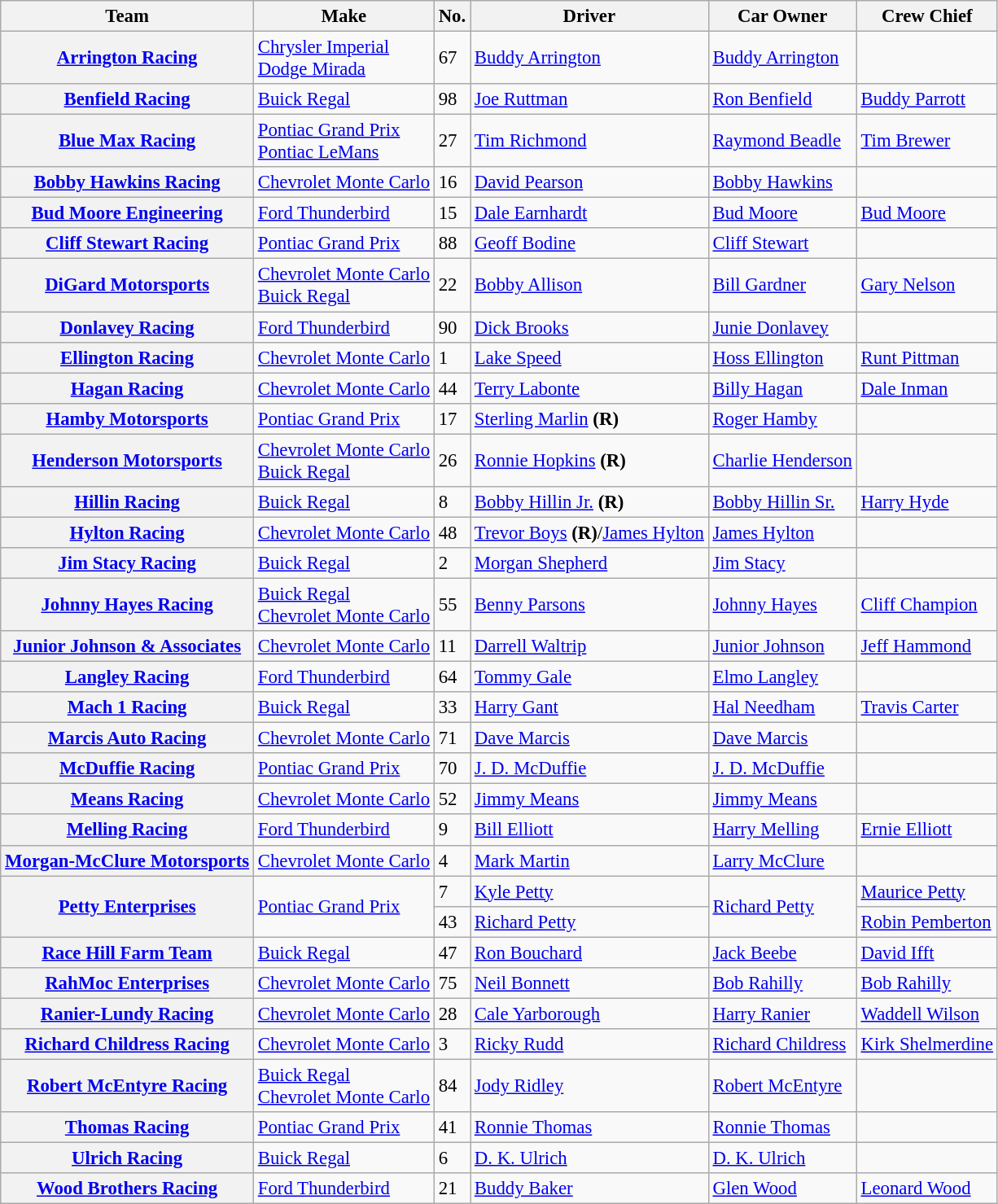<table class="wikitable" style="font-size: 95%;">
<tr>
<th>Team</th>
<th>Make</th>
<th>No.</th>
<th>Driver</th>
<th>Car Owner</th>
<th>Crew Chief</th>
</tr>
<tr>
<th><a href='#'>Arrington Racing</a></th>
<td><a href='#'>Chrysler Imperial</a><br><a href='#'>Dodge Mirada</a></td>
<td>67</td>
<td><a href='#'>Buddy Arrington</a></td>
<td><a href='#'>Buddy Arrington</a></td>
<td></td>
</tr>
<tr>
<th><a href='#'>Benfield Racing</a></th>
<td><a href='#'>Buick Regal</a></td>
<td>98</td>
<td><a href='#'>Joe Ruttman</a></td>
<td><a href='#'>Ron Benfield</a></td>
<td><a href='#'>Buddy Parrott</a></td>
</tr>
<tr>
<th><a href='#'>Blue Max Racing</a></th>
<td><a href='#'>Pontiac Grand Prix</a><br><a href='#'>Pontiac LeMans</a></td>
<td>27</td>
<td><a href='#'>Tim Richmond</a></td>
<td><a href='#'>Raymond Beadle</a></td>
<td><a href='#'>Tim Brewer</a></td>
</tr>
<tr>
<th><a href='#'>Bobby Hawkins Racing</a></th>
<td><a href='#'>Chevrolet Monte Carlo</a></td>
<td>16</td>
<td><a href='#'>David Pearson</a></td>
<td><a href='#'>Bobby Hawkins</a></td>
<td></td>
</tr>
<tr>
<th><a href='#'>Bud Moore Engineering</a></th>
<td><a href='#'>Ford Thunderbird</a></td>
<td>15</td>
<td><a href='#'>Dale Earnhardt</a></td>
<td><a href='#'>Bud Moore</a></td>
<td><a href='#'>Bud Moore</a></td>
</tr>
<tr>
<th><a href='#'>Cliff Stewart Racing</a></th>
<td><a href='#'>Pontiac Grand Prix</a></td>
<td>88</td>
<td><a href='#'>Geoff Bodine</a></td>
<td><a href='#'>Cliff Stewart</a></td>
<td></td>
</tr>
<tr>
<th><a href='#'>DiGard Motorsports</a></th>
<td><a href='#'>Chevrolet Monte Carlo</a><br><a href='#'>Buick Regal</a></td>
<td>22</td>
<td><a href='#'>Bobby Allison</a></td>
<td><a href='#'>Bill Gardner</a></td>
<td><a href='#'>Gary Nelson</a></td>
</tr>
<tr>
<th><a href='#'>Donlavey Racing</a></th>
<td><a href='#'>Ford Thunderbird</a></td>
<td>90</td>
<td><a href='#'>Dick Brooks</a></td>
<td><a href='#'>Junie Donlavey</a></td>
<td></td>
</tr>
<tr>
<th><a href='#'>Ellington Racing</a></th>
<td><a href='#'>Chevrolet Monte Carlo</a></td>
<td>1</td>
<td><a href='#'>Lake Speed</a></td>
<td><a href='#'>Hoss Ellington</a></td>
<td><a href='#'>Runt Pittman</a></td>
</tr>
<tr>
<th><a href='#'>Hagan Racing</a></th>
<td><a href='#'>Chevrolet Monte Carlo</a></td>
<td>44</td>
<td><a href='#'>Terry Labonte</a></td>
<td><a href='#'>Billy Hagan</a></td>
<td><a href='#'>Dale Inman</a></td>
</tr>
<tr>
<th><a href='#'>Hamby Motorsports</a></th>
<td><a href='#'>Pontiac Grand Prix</a></td>
<td>17</td>
<td><a href='#'>Sterling Marlin</a> <strong>(R)</strong></td>
<td><a href='#'>Roger Hamby</a></td>
<td></td>
</tr>
<tr>
<th><a href='#'>Henderson Motorsports</a></th>
<td><a href='#'>Chevrolet Monte Carlo</a> <br> <a href='#'>Buick Regal</a></td>
<td>26</td>
<td><a href='#'>Ronnie Hopkins</a> <strong>(R)</strong></td>
<td><a href='#'>Charlie Henderson</a></td>
<td></td>
</tr>
<tr>
<th><a href='#'>Hillin Racing</a></th>
<td><a href='#'>Buick Regal</a></td>
<td>8</td>
<td><a href='#'>Bobby Hillin Jr.</a> <strong>(R)</strong></td>
<td><a href='#'>Bobby Hillin Sr.</a></td>
<td><a href='#'>Harry Hyde</a></td>
</tr>
<tr>
<th><a href='#'>Hylton Racing</a></th>
<td><a href='#'>Chevrolet Monte Carlo</a></td>
<td>48</td>
<td><a href='#'>Trevor Boys</a> <strong>(R)</strong>/<a href='#'>James Hylton</a></td>
<td><a href='#'>James Hylton</a></td>
<td></td>
</tr>
<tr>
<th><a href='#'>Jim Stacy Racing</a></th>
<td><a href='#'>Buick Regal</a></td>
<td>2</td>
<td><a href='#'>Morgan Shepherd</a></td>
<td><a href='#'>Jim Stacy</a></td>
<td></td>
</tr>
<tr>
<th><a href='#'>Johnny Hayes Racing</a></th>
<td><a href='#'>Buick Regal</a> <br> <a href='#'>Chevrolet Monte Carlo</a></td>
<td>55</td>
<td><a href='#'>Benny Parsons</a></td>
<td><a href='#'>Johnny Hayes</a></td>
<td><a href='#'>Cliff Champion</a></td>
</tr>
<tr>
<th><a href='#'>Junior Johnson & Associates</a></th>
<td><a href='#'>Chevrolet Monte Carlo</a></td>
<td>11</td>
<td><a href='#'>Darrell Waltrip</a></td>
<td><a href='#'>Junior Johnson</a></td>
<td><a href='#'>Jeff Hammond</a></td>
</tr>
<tr>
<th><a href='#'>Langley Racing</a></th>
<td><a href='#'>Ford Thunderbird</a></td>
<td>64</td>
<td><a href='#'>Tommy Gale</a></td>
<td><a href='#'>Elmo Langley</a></td>
<td></td>
</tr>
<tr>
<th><a href='#'>Mach 1 Racing</a></th>
<td><a href='#'>Buick Regal</a></td>
<td>33</td>
<td><a href='#'>Harry Gant</a></td>
<td><a href='#'>Hal Needham</a></td>
<td><a href='#'>Travis Carter</a></td>
</tr>
<tr>
<th><a href='#'>Marcis Auto Racing</a></th>
<td><a href='#'>Chevrolet Monte Carlo</a></td>
<td>71</td>
<td><a href='#'>Dave Marcis</a></td>
<td><a href='#'>Dave Marcis</a></td>
<td></td>
</tr>
<tr>
<th><a href='#'>McDuffie Racing</a></th>
<td><a href='#'>Pontiac Grand Prix</a></td>
<td>70</td>
<td><a href='#'>J. D. McDuffie</a></td>
<td><a href='#'>J. D. McDuffie</a></td>
<td></td>
</tr>
<tr>
<th><a href='#'>Means Racing</a></th>
<td><a href='#'>Chevrolet Monte Carlo</a></td>
<td>52</td>
<td><a href='#'>Jimmy Means</a></td>
<td><a href='#'>Jimmy Means</a></td>
<td></td>
</tr>
<tr>
<th><a href='#'>Melling Racing</a></th>
<td><a href='#'>Ford Thunderbird</a></td>
<td>9</td>
<td><a href='#'>Bill Elliott</a></td>
<td><a href='#'>Harry Melling</a></td>
<td><a href='#'>Ernie Elliott</a></td>
</tr>
<tr>
<th><a href='#'>Morgan-McClure Motorsports</a></th>
<td><a href='#'>Chevrolet Monte Carlo</a></td>
<td>4</td>
<td><a href='#'>Mark Martin</a></td>
<td><a href='#'>Larry McClure</a></td>
<td></td>
</tr>
<tr>
<th rowspan=2><a href='#'>Petty Enterprises</a></th>
<td rowspan=2><a href='#'>Pontiac Grand Prix</a></td>
<td>7</td>
<td><a href='#'>Kyle Petty</a></td>
<td rowspan=2><a href='#'>Richard Petty</a></td>
<td><a href='#'>Maurice Petty</a></td>
</tr>
<tr>
<td>43</td>
<td><a href='#'>Richard Petty</a></td>
<td><a href='#'>Robin Pemberton</a></td>
</tr>
<tr>
<th><a href='#'>Race Hill Farm Team</a></th>
<td><a href='#'>Buick Regal</a></td>
<td>47</td>
<td><a href='#'>Ron Bouchard</a></td>
<td><a href='#'>Jack Beebe</a></td>
<td><a href='#'>David Ifft</a></td>
</tr>
<tr>
<th><a href='#'>RahMoc Enterprises</a></th>
<td><a href='#'>Chevrolet Monte Carlo</a></td>
<td>75</td>
<td><a href='#'>Neil Bonnett</a></td>
<td><a href='#'>Bob Rahilly</a></td>
<td><a href='#'>Bob Rahilly</a></td>
</tr>
<tr>
<th><a href='#'>Ranier-Lundy Racing</a></th>
<td><a href='#'>Chevrolet Monte Carlo</a></td>
<td>28</td>
<td><a href='#'>Cale Yarborough</a></td>
<td><a href='#'>Harry Ranier</a></td>
<td><a href='#'>Waddell Wilson</a></td>
</tr>
<tr>
<th><a href='#'>Richard Childress Racing</a></th>
<td><a href='#'>Chevrolet Monte Carlo</a></td>
<td>3</td>
<td><a href='#'>Ricky Rudd</a></td>
<td><a href='#'>Richard Childress</a></td>
<td><a href='#'>Kirk Shelmerdine</a></td>
</tr>
<tr>
<th><a href='#'>Robert McEntyre Racing</a></th>
<td><a href='#'>Buick Regal</a> <br> <a href='#'>Chevrolet Monte Carlo</a></td>
<td>84</td>
<td><a href='#'>Jody Ridley</a></td>
<td><a href='#'>Robert McEntyre</a></td>
<td></td>
</tr>
<tr>
<th><a href='#'>Thomas Racing</a></th>
<td><a href='#'>Pontiac Grand Prix</a></td>
<td>41</td>
<td><a href='#'>Ronnie Thomas</a></td>
<td><a href='#'>Ronnie Thomas</a></td>
<td></td>
</tr>
<tr>
<th><a href='#'>Ulrich Racing</a></th>
<td><a href='#'>Buick Regal</a></td>
<td>6</td>
<td><a href='#'>D. K. Ulrich</a></td>
<td><a href='#'>D. K. Ulrich</a></td>
<td></td>
</tr>
<tr>
<th><a href='#'>Wood Brothers Racing</a></th>
<td><a href='#'>Ford Thunderbird</a></td>
<td>21</td>
<td><a href='#'>Buddy Baker</a></td>
<td><a href='#'>Glen Wood</a></td>
<td><a href='#'>Leonard Wood</a></td>
</tr>
</table>
